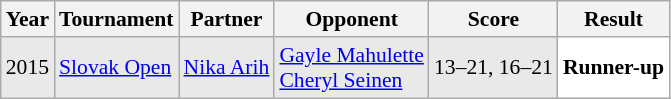<table class="sortable wikitable" style="font-size: 90%;">
<tr>
<th>Year</th>
<th>Tournament</th>
<th>Partner</th>
<th>Opponent</th>
<th>Score</th>
<th>Result</th>
</tr>
<tr style="background:#E9E9E9">
<td align="center">2015</td>
<td align="left"><a href='#'>Slovak Open</a></td>
<td align="left"> <a href='#'>Nika Arih</a></td>
<td align="left"> <a href='#'>Gayle Mahulette</a><br> <a href='#'>Cheryl Seinen</a></td>
<td align="left">13–21, 16–21</td>
<td style="text-align:left; background:white"> <strong>Runner-up</strong></td>
</tr>
</table>
